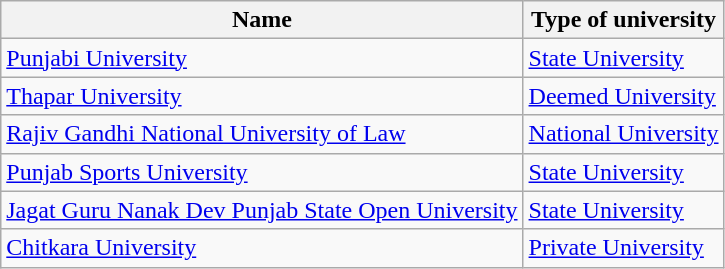<table class="wikitable sortable">
<tr>
<th>Name</th>
<th>Type of university</th>
</tr>
<tr>
<td><a href='#'>Punjabi University</a></td>
<td><a href='#'>State University</a></td>
</tr>
<tr>
<td><a href='#'>Thapar University</a></td>
<td><a href='#'>Deemed University</a></td>
</tr>
<tr>
<td><a href='#'>Rajiv Gandhi National University of Law</a></td>
<td><a href='#'>National University</a></td>
</tr>
<tr>
<td><a href='#'>Punjab Sports University</a></td>
<td><a href='#'>State University</a></td>
</tr>
<tr>
<td><a href='#'>Jagat Guru Nanak Dev Punjab State Open University</a></td>
<td><a href='#'>State University</a></td>
</tr>
<tr>
<td><a href='#'>Chitkara University</a></td>
<td><a href='#'>Private University</a></td>
</tr>
</table>
